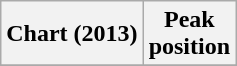<table class="wikitable plainrowheaders">
<tr>
<th scope="col">Chart (2013)</th>
<th scope="col">Peak<br>position</th>
</tr>
<tr>
</tr>
</table>
